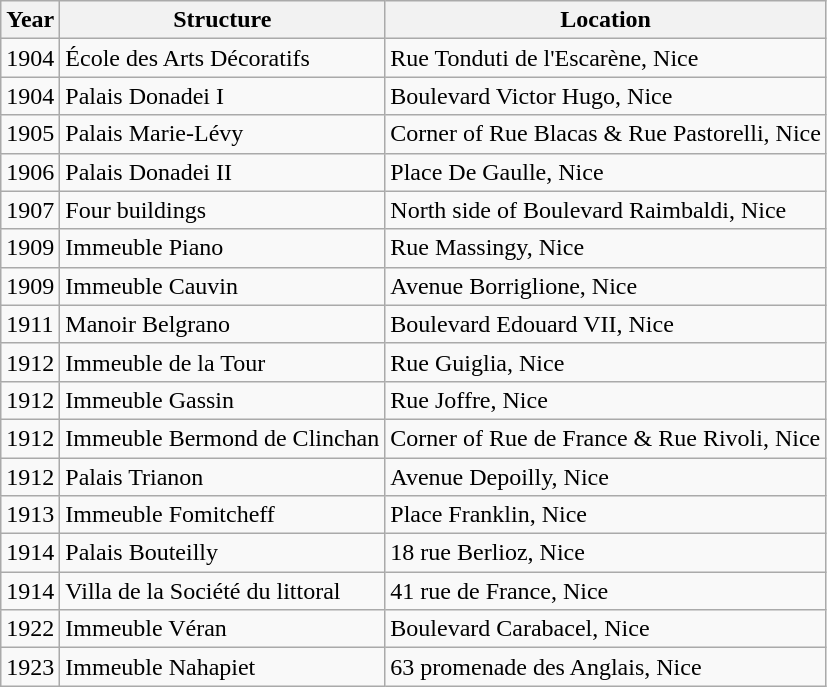<table class=wikitable>
<tr>
<th>Year</th>
<th>Structure</th>
<th>Location</th>
</tr>
<tr>
<td>1904</td>
<td>École des Arts Décoratifs</td>
<td>Rue Tonduti de l'Escarène, Nice</td>
</tr>
<tr>
<td>1904</td>
<td>Palais Donadei I</td>
<td>Boulevard Victor Hugo, Nice</td>
</tr>
<tr>
<td>1905</td>
<td>Palais Marie-Lévy</td>
<td>Corner of Rue Blacas & Rue Pastorelli, Nice</td>
</tr>
<tr>
<td>1906</td>
<td>Palais Donadei II</td>
<td>Place De Gaulle, Nice</td>
</tr>
<tr>
<td>1907</td>
<td>Four buildings</td>
<td>North side of Boulevard Raimbaldi, Nice</td>
</tr>
<tr>
<td>1909</td>
<td>Immeuble Piano</td>
<td>Rue Massingy, Nice</td>
</tr>
<tr>
<td>1909</td>
<td>Immeuble Cauvin</td>
<td>Avenue Borriglione, Nice</td>
</tr>
<tr>
<td>1911</td>
<td>Manoir Belgrano</td>
<td>Boulevard Edouard VII, Nice</td>
</tr>
<tr>
<td>1912</td>
<td>Immeuble de la Tour</td>
<td>Rue Guiglia, Nice</td>
</tr>
<tr>
<td>1912</td>
<td>Immeuble Gassin</td>
<td>Rue Joffre, Nice</td>
</tr>
<tr>
<td>1912</td>
<td>Immeuble Bermond de Clinchan</td>
<td>Corner of Rue de France & Rue Rivoli, Nice</td>
</tr>
<tr>
<td>1912</td>
<td>Palais Trianon</td>
<td>Avenue Depoilly, Nice</td>
</tr>
<tr>
<td>1913</td>
<td>Immeuble Fomitcheff</td>
<td>Place Franklin, Nice</td>
</tr>
<tr>
<td>1914</td>
<td>Palais Bouteilly</td>
<td>18 rue Berlioz, Nice</td>
</tr>
<tr>
<td>1914</td>
<td>Villa de la Société du littoral</td>
<td>41 rue de France, Nice</td>
</tr>
<tr>
<td>1922</td>
<td>Immeuble Véran</td>
<td>Boulevard Carabacel, Nice</td>
</tr>
<tr>
<td>1923</td>
<td>Immeuble Nahapiet</td>
<td>63 promenade des Anglais, Nice</td>
</tr>
</table>
